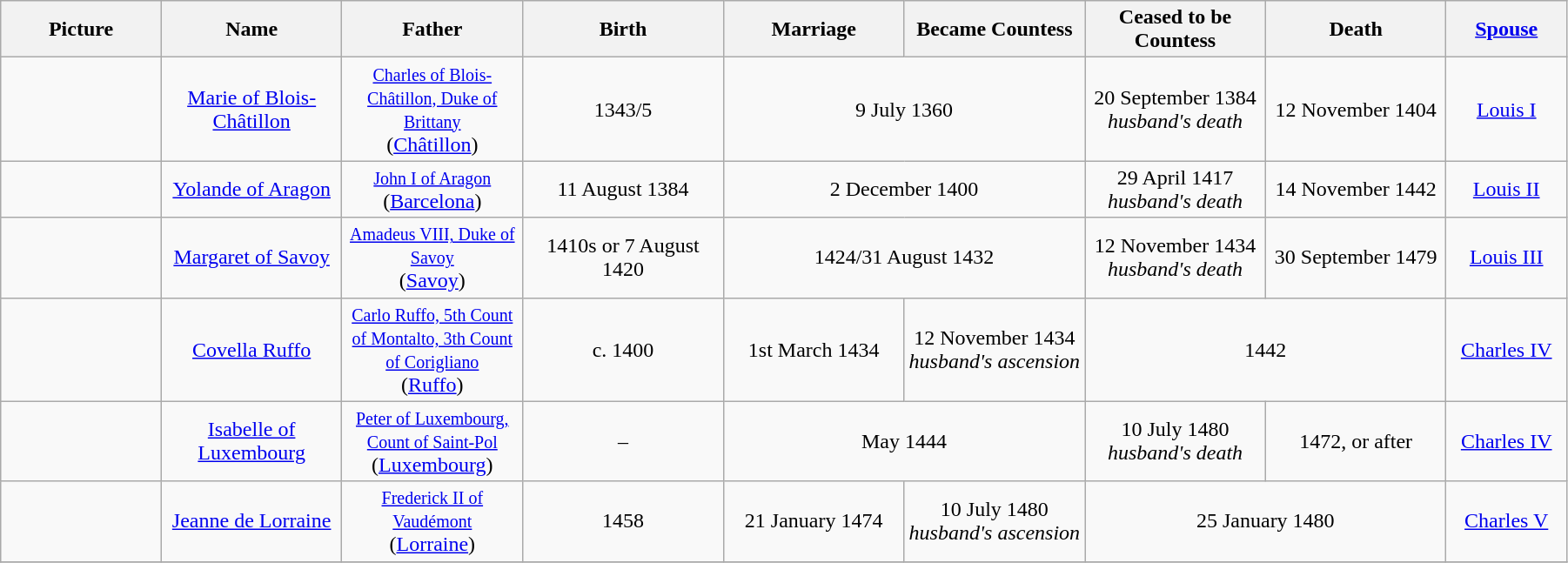<table width=95% class="wikitable">
<tr>
<th width = "8%">Picture</th>
<th width = "9%">Name</th>
<th width = "9%">Father</th>
<th width = "10%">Birth</th>
<th width = "9%">Marriage</th>
<th width = "9%">Became Countess</th>
<th width = "9%">Ceased to be Countess</th>
<th width = "9%">Death</th>
<th width = "6%"><a href='#'>Spouse</a></th>
</tr>
<tr>
<td align="center"></td>
<td align="center"><a href='#'>Marie of Blois-Châtillon</a></td>
<td align="center"><small><a href='#'>Charles of Blois-Châtillon, Duke of Brittany</a></small> <br>(<a href='#'>Châtillon</a>)</td>
<td align="center">1343/5</td>
<td align="center" colspan="2">9 July 1360</td>
<td align="center">20 September 1384<br><em>husband's death</em></td>
<td align="center">12 November 1404</td>
<td align="center"><a href='#'>Louis I</a></td>
</tr>
<tr>
<td align="center"></td>
<td align="center"><a href='#'>Yolande of Aragon</a></td>
<td align="center"><small><a href='#'>John I of Aragon</a></small><br> (<a href='#'>Barcelona</a>)</td>
<td align="center">11 August 1384</td>
<td align="center" colspan="2">2 December 1400</td>
<td align="center">29 April 1417<br><em>husband's death</em></td>
<td align="center">14 November 1442</td>
<td align="center"><a href='#'>Louis II</a></td>
</tr>
<tr>
<td align="center"></td>
<td align="center"><a href='#'>Margaret of Savoy</a></td>
<td align="center"><small><a href='#'>Amadeus VIII, Duke of Savoy</a></small><br> (<a href='#'>Savoy</a>)</td>
<td align="center">1410s or 7 August 1420</td>
<td align="center" colspan="2">1424/31 August 1432</td>
<td align="center">12 November 1434<br><em>husband's death</em></td>
<td align="center">30 September 1479</td>
<td align="center"><a href='#'>Louis III</a></td>
</tr>
<tr>
<td align="center"></td>
<td align="center"><a href='#'>Covella Ruffo</a></td>
<td align="center"><small><a href='#'>Carlo Ruffo, 5th Count of Montalto, 3th Count of Corigliano</a></small><br> (<a href='#'>Ruffo</a>)</td>
<td align="center">c. 1400</td>
<td align="center">1st March 1434</td>
<td align="center">12 November 1434<br><em>husband's ascension</em></td>
<td align="center" colspan="2">1442</td>
<td align="center"><a href='#'>Charles IV</a></td>
</tr>
<tr>
<td align="center"></td>
<td align="center"><a href='#'>Isabelle of Luxembourg</a></td>
<td align="center"><small><a href='#'>Peter of Luxembourg, Count of Saint-Pol</a></small><br> (<a href='#'>Luxembourg</a>)</td>
<td align="center">–</td>
<td colspan="2" align="center">May 1444</td>
<td align="center">10 July 1480<br><em>husband's death</em></td>
<td align="center">1472, or after</td>
<td align="center"><a href='#'>Charles IV</a></td>
</tr>
<tr>
<td align="center"></td>
<td align="center"><a href='#'>Jeanne de Lorraine</a></td>
<td align="center"><small><a href='#'>Frederick II of Vaudémont</a></small><br> (<a href='#'>Lorraine</a>)</td>
<td align="center">1458</td>
<td align="center">21 January 1474</td>
<td align="center">10 July 1480<br><em>husband's ascension</em></td>
<td align="center" colspan="2">25 January 1480</td>
<td align="center"><a href='#'>Charles V</a></td>
</tr>
<tr>
</tr>
</table>
